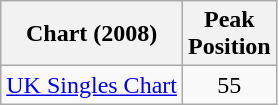<table class="wikitable">
<tr>
<th align="left">Chart (2008)</th>
<th align="left">Peak<br>Position</th>
</tr>
<tr>
<td align="left"><a href='#'>UK Singles Chart</a></td>
<td align="center">55</td>
</tr>
</table>
